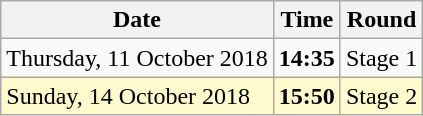<table class="wikitable">
<tr>
<th>Date</th>
<th>Time</th>
<th>Round</th>
</tr>
<tr>
<td>Thursday, 11 October 2018</td>
<td><strong>14:35</strong></td>
<td>Stage 1</td>
</tr>
<tr>
<td style=background:lemonchiffon>Sunday, 14 October 2018</td>
<td style=background:lemonchiffon><strong>15:50</strong></td>
<td style=background:lemonchiffon>Stage   2</td>
</tr>
</table>
